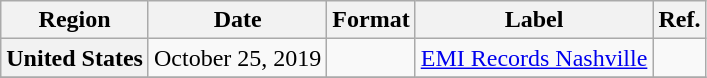<table class="wikitable plainrowheaders">
<tr>
<th scope="col">Region</th>
<th scope="col">Date</th>
<th scope="col">Format</th>
<th scope="col">Label</th>
<th scope="col">Ref.</th>
</tr>
<tr>
<th scope="row">United States</th>
<td>October 25, 2019</td>
<td></td>
<td><a href='#'>EMI Records Nashville</a></td>
<td></td>
</tr>
<tr>
</tr>
</table>
